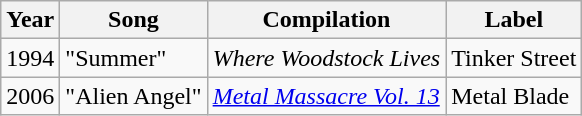<table class="wikitable">
<tr>
<th>Year</th>
<th>Song</th>
<th>Compilation</th>
<th>Label</th>
</tr>
<tr>
<td>1994</td>
<td>"Summer"</td>
<td><em>Where Woodstock Lives</em></td>
<td>Tinker Street</td>
</tr>
<tr>
<td>2006</td>
<td>"Alien Angel"</td>
<td><em><a href='#'>Metal Massacre Vol. 13</a></em></td>
<td>Metal Blade</td>
</tr>
</table>
